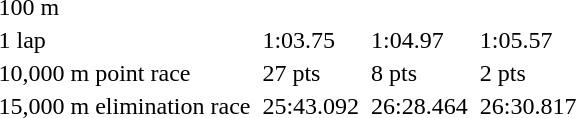<table>
<tr>
<td>100 m<br></td>
<td colspan=2></td>
<td colspan=2></td>
<td colspan=2></td>
</tr>
<tr>
<td>1 lap<br></td>
<td></td>
<td>1:03.75</td>
<td></td>
<td>1:04.97</td>
<td></td>
<td>1:05.57</td>
</tr>
<tr>
<td>10,000 m point race<br></td>
<td></td>
<td>27 pts</td>
<td></td>
<td>8 pts</td>
<td></td>
<td>2 pts</td>
</tr>
<tr>
<td>15,000 m elimination race<br></td>
<td></td>
<td>25:43.092</td>
<td></td>
<td>26:28.464</td>
<td></td>
<td>26:30.817</td>
</tr>
</table>
